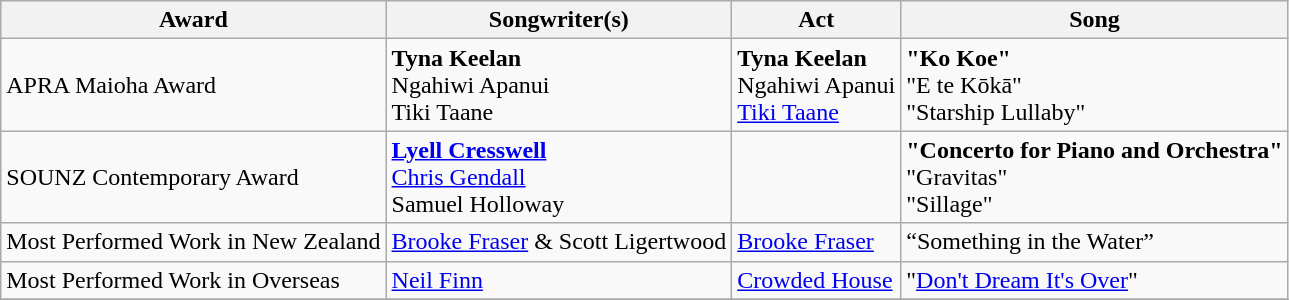<table class="wikitable">
<tr>
<th>Award</th>
<th>Songwriter(s)</th>
<th>Act</th>
<th>Song</th>
</tr>
<tr>
<td>APRA Maioha Award</td>
<td><strong>Tyna Keelan</strong><br>Ngahiwi Apanui<br>Tiki Taane</td>
<td><strong>Tyna Keelan</strong><br>Ngahiwi Apanui<br><a href='#'>Tiki Taane</a></td>
<td><strong>"Ko Koe"</strong><br>"E te Kōkā"<br>"Starship Lullaby"</td>
</tr>
<tr>
<td>SOUNZ Contemporary Award</td>
<td><strong><a href='#'>Lyell Cresswell</a></strong><br><a href='#'>Chris Gendall</a><br>Samuel Holloway</td>
<td></td>
<td><strong>"Concerto for Piano and Orchestra"</strong><br>"Gravitas"<br>"Sillage"</td>
</tr>
<tr>
<td>Most Performed Work in New Zealand</td>
<td><a href='#'>Brooke Fraser</a> & Scott Ligertwood</td>
<td><a href='#'>Brooke Fraser</a></td>
<td>“Something in the Water”</td>
</tr>
<tr>
<td>Most Performed Work in Overseas</td>
<td><a href='#'>Neil Finn</a></td>
<td><a href='#'>Crowded House</a></td>
<td>"<a href='#'>Don't Dream It's Over</a>"</td>
</tr>
<tr>
</tr>
</table>
